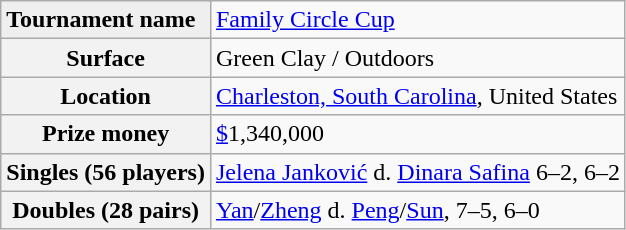<table class="wikitable">
<tr>
<td bgcolor="#EFEFEF"><strong>Tournament name</strong></td>
<td><a href='#'>Family Circle Cup</a></td>
</tr>
<tr>
<th>Surface</th>
<td>Green Clay / Outdoors</td>
</tr>
<tr>
<th>Location</th>
<td><a href='#'>Charleston, South Carolina</a>, United States</td>
</tr>
<tr>
<th>Prize money</th>
<td><a href='#'>$</a>1,340,000</td>
</tr>
<tr>
<th>Singles (56 players)</th>
<td><a href='#'>Jelena Janković</a> d. <a href='#'>Dinara Safina</a> 6–2, 6–2</td>
</tr>
<tr>
<th>Doubles (28 pairs)</th>
<td><a href='#'>Yan</a>/<a href='#'>Zheng</a> d. <a href='#'>Peng</a>/<a href='#'>Sun</a>, 7–5, 6–0</td>
</tr>
</table>
